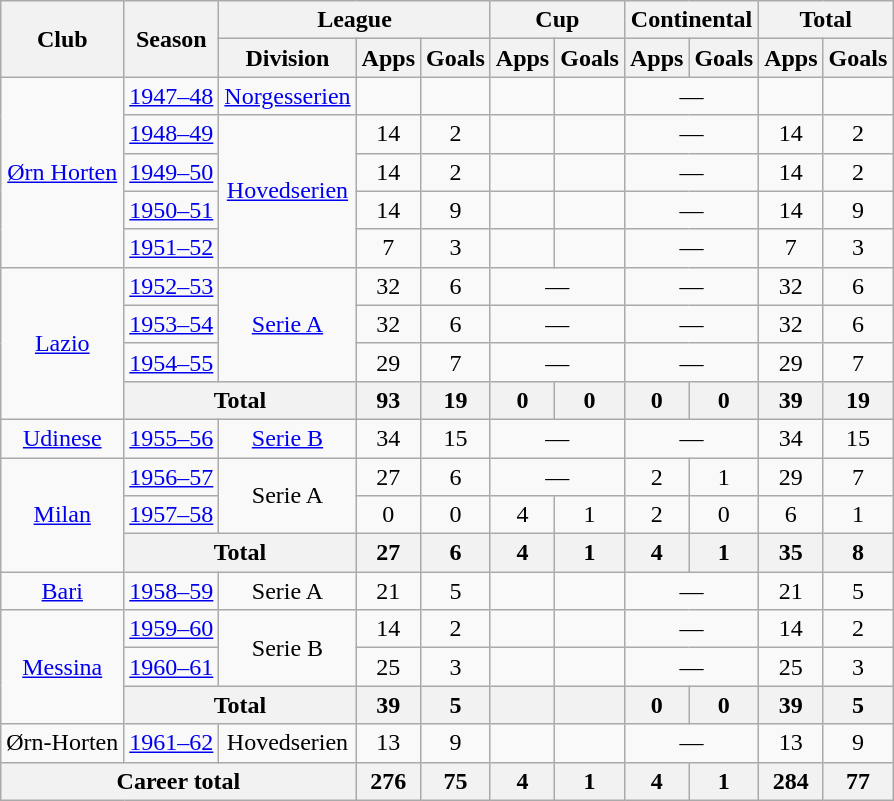<table class="wikitable" style="text-align:center">
<tr>
<th rowspan="2">Club</th>
<th rowspan="2">Season</th>
<th colspan="3">League</th>
<th colspan="2">Cup</th>
<th colspan="2">Continental</th>
<th colspan="2">Total</th>
</tr>
<tr>
<th>Division</th>
<th>Apps</th>
<th>Goals</th>
<th>Apps</th>
<th>Goals</th>
<th>Apps</th>
<th>Goals</th>
<th>Apps</th>
<th>Goals</th>
</tr>
<tr>
<td rowspan="5"><a href='#'>Ørn Horten</a></td>
<td><a href='#'>1947–48</a></td>
<td><a href='#'>Norgesserien</a></td>
<td></td>
<td></td>
<td></td>
<td></td>
<td colspan="2">—</td>
<td></td>
<td></td>
</tr>
<tr>
<td><a href='#'>1948–49</a></td>
<td rowspan="4"><a href='#'>Hovedserien</a></td>
<td>14</td>
<td>2</td>
<td></td>
<td></td>
<td colspan="2">—</td>
<td>14</td>
<td>2</td>
</tr>
<tr>
<td><a href='#'>1949–50</a></td>
<td>14</td>
<td>2</td>
<td></td>
<td></td>
<td colspan="2">—</td>
<td>14</td>
<td>2</td>
</tr>
<tr>
<td><a href='#'>1950–51</a></td>
<td>14</td>
<td>9</td>
<td></td>
<td></td>
<td colspan="2">—</td>
<td>14</td>
<td>9</td>
</tr>
<tr>
<td><a href='#'>1951–52</a></td>
<td>7</td>
<td>3</td>
<td></td>
<td></td>
<td colspan="2">—</td>
<td>7</td>
<td>3</td>
</tr>
<tr>
<td rowspan="4"><a href='#'>Lazio</a></td>
<td><a href='#'>1952–53</a></td>
<td rowspan="3"><a href='#'>Serie A</a></td>
<td>32</td>
<td>6</td>
<td colspan="2">—</td>
<td colspan="2">—</td>
<td>32</td>
<td>6</td>
</tr>
<tr>
<td><a href='#'>1953–54</a></td>
<td>32</td>
<td>6</td>
<td colspan="2">—</td>
<td colspan="2">—</td>
<td>32</td>
<td>6</td>
</tr>
<tr>
<td><a href='#'>1954–55</a></td>
<td>29</td>
<td>7</td>
<td colspan="2">—</td>
<td colspan="2">—</td>
<td>29</td>
<td>7</td>
</tr>
<tr>
<th colspan="2">Total</th>
<th>93</th>
<th>19</th>
<th>0</th>
<th>0</th>
<th>0</th>
<th>0</th>
<th>39</th>
<th>19</th>
</tr>
<tr>
<td><a href='#'>Udinese</a></td>
<td><a href='#'>1955–56</a></td>
<td><a href='#'>Serie B</a></td>
<td>34</td>
<td>15</td>
<td colspan="2">—</td>
<td colspan="2">—</td>
<td>34</td>
<td>15</td>
</tr>
<tr>
<td rowspan="3"><a href='#'>Milan</a></td>
<td><a href='#'>1956–57</a></td>
<td rowspan="2">Serie A</td>
<td>27</td>
<td>6</td>
<td colspan="2">—</td>
<td>2</td>
<td>1</td>
<td>29</td>
<td>7</td>
</tr>
<tr>
<td><a href='#'>1957–58</a></td>
<td>0</td>
<td>0</td>
<td>4</td>
<td>1</td>
<td>2</td>
<td>0</td>
<td>6</td>
<td>1</td>
</tr>
<tr>
<th colspan="2">Total</th>
<th>27</th>
<th>6</th>
<th>4</th>
<th>1</th>
<th>4</th>
<th>1</th>
<th>35</th>
<th>8</th>
</tr>
<tr>
<td><a href='#'>Bari</a></td>
<td><a href='#'>1958–59</a></td>
<td>Serie A</td>
<td>21</td>
<td>5</td>
<td></td>
<td></td>
<td colspan="2">—</td>
<td>21</td>
<td>5</td>
</tr>
<tr>
<td rowspan="3"><a href='#'>Messina</a></td>
<td><a href='#'>1959–60</a></td>
<td rowspan="2">Serie B</td>
<td>14</td>
<td>2</td>
<td></td>
<td></td>
<td colspan="2">—</td>
<td>14</td>
<td>2</td>
</tr>
<tr>
<td><a href='#'>1960–61</a></td>
<td>25</td>
<td>3</td>
<td></td>
<td></td>
<td colspan="2">—</td>
<td>25</td>
<td>3</td>
</tr>
<tr>
<th colspan="2">Total</th>
<th>39</th>
<th>5</th>
<th></th>
<th></th>
<th>0</th>
<th>0</th>
<th>39</th>
<th>5</th>
</tr>
<tr>
<td>Ørn-Horten</td>
<td><a href='#'>1961–62</a></td>
<td>Hovedserien</td>
<td>13</td>
<td>9</td>
<td></td>
<td></td>
<td colspan="2">—</td>
<td>13</td>
<td>9</td>
</tr>
<tr>
<th colspan="3">Career total</th>
<th>276</th>
<th>75</th>
<th>4</th>
<th>1</th>
<th>4</th>
<th>1</th>
<th>284</th>
<th>77</th>
</tr>
</table>
